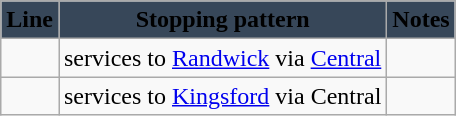<table class="wikitable">
<tr>
<th style="background:#374759"><span>Line</span></th>
<th style="background:#374759"><span>Stopping pattern</span></th>
<th style="background:#374759"><span>Notes</span></th>
</tr>
<tr>
<td></td>
<td>services to <a href='#'>Randwick</a> via <a href='#'>Central</a></td>
<td></td>
</tr>
<tr>
<td></td>
<td>services to <a href='#'>Kingsford</a> via Central</td>
<td></td>
</tr>
</table>
